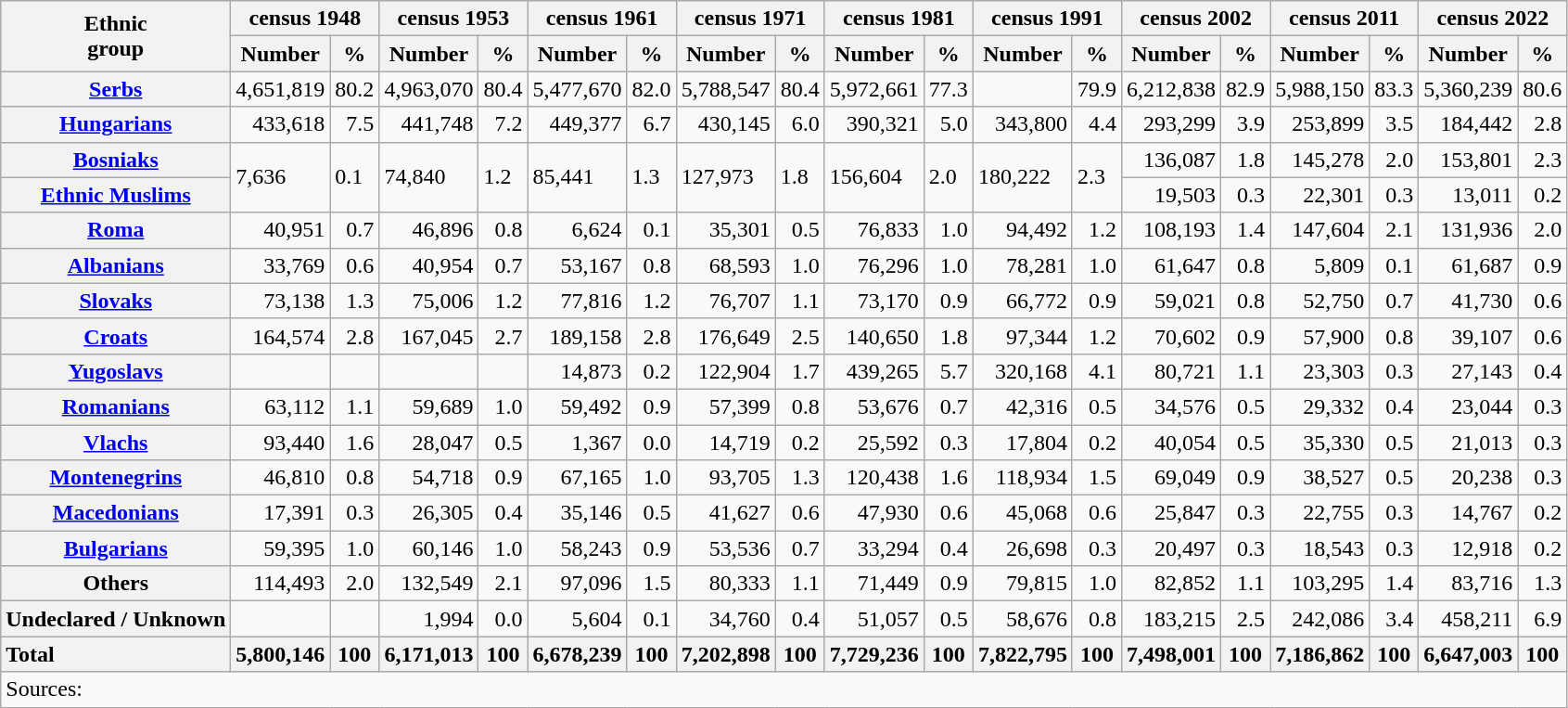<table class="wikitable">
<tr style="background:#e0e0e0;">
<th rowspan="2">Ethnic<br>group</th>
<th colspan="2">census 1948</th>
<th colspan="2">census 1953</th>
<th colspan="2">census 1961</th>
<th colspan="2">census 1971</th>
<th colspan="2">census 1981</th>
<th colspan="2">census 1991</th>
<th colspan="2">census 2002</th>
<th colspan="2">census 2011</th>
<th colspan="2">census 2022</th>
</tr>
<tr style="background:#e0e0e0;">
<th>Number</th>
<th>%</th>
<th>Number</th>
<th>%</th>
<th>Number</th>
<th>%</th>
<th>Number</th>
<th>%</th>
<th>Number</th>
<th>%</th>
<th>Number</th>
<th>%</th>
<th>Number</th>
<th>%</th>
<th>Number</th>
<th>%</th>
<th>Number</th>
<th>%</th>
</tr>
<tr>
<th><a href='#'>Serbs</a></th>
<td style="text-align:right;">4,651,819</td>
<td style="text-align:right;">80.2</td>
<td style="text-align:right;">4,963,070</td>
<td style="text-align:right;">80.4</td>
<td style="text-align:right;">5,477,670</td>
<td style="text-align:right;">82.0</td>
<td style="text-align:right;">5,788,547</td>
<td style="text-align:right;">80.4</td>
<td style="text-align:right;">5,972,661</td>
<td style="text-align:right;">77.3</td>
<td style="text-align:right;"></td>
<td style="text-align:right;">79.9</td>
<td style="text-align:right;">6,212,838</td>
<td style="text-align:right;">82.9</td>
<td style="text-align:right;">5,988,150</td>
<td style="text-align:right;">83.3</td>
<td style="text-align:right;">5,360,239</td>
<td style="text-align:right;">80.6</td>
</tr>
<tr>
<th><a href='#'>Hungarians</a></th>
<td style="text-align:right;">433,618</td>
<td style="text-align:right;">7.5</td>
<td style="text-align:right;">441,748</td>
<td style="text-align:right;">7.2</td>
<td style="text-align:right;">449,377</td>
<td style="text-align:right;">6.7</td>
<td style="text-align:right;">430,145</td>
<td style="text-align:right;">6.0</td>
<td style="text-align:right;">390,321</td>
<td style="text-align:right;">5.0</td>
<td style="text-align:right;">343,800</td>
<td style="text-align:right;">4.4</td>
<td style="text-align:right;">293,299</td>
<td style="text-align:right;">3.9</td>
<td style="text-align:right;">253,899</td>
<td style="text-align:right;">3.5</td>
<td style="text-align:right;">184,442</td>
<td style="text-align:right;">2.8</td>
</tr>
<tr>
<th><a href='#'>Bosniaks</a></th>
<td rowspan="2">7,636</td>
<td rowspan="2">0.1</td>
<td rowspan="2">74,840</td>
<td rowspan="2">1.2</td>
<td rowspan="2">85,441</td>
<td rowspan="2">1.3</td>
<td rowspan="2">127,973</td>
<td rowspan="2">1.8</td>
<td rowspan="2">156,604</td>
<td rowspan="2">2.0</td>
<td rowspan="2">180,222</td>
<td rowspan="2">2.3</td>
<td style="text-align:right;">136,087</td>
<td style="text-align:right;">1.8</td>
<td style="text-align:right;">145,278</td>
<td style="text-align:right;">2.0</td>
<td style="text-align:right;">153,801</td>
<td style="text-align:right;">2.3</td>
</tr>
<tr>
<th><a href='#'>Ethnic Muslims</a></th>
<td style="text-align:right;">19,503</td>
<td style="text-align:right;">0.3</td>
<td style="text-align:right;">22,301</td>
<td style="text-align:right;">0.3</td>
<td style="text-align:right;">13,011</td>
<td style="text-align:right;">0.2</td>
</tr>
<tr>
<th><a href='#'>Roma</a></th>
<td style="text-align:right;">40,951</td>
<td style="text-align:right;">0.7</td>
<td style="text-align:right;">46,896</td>
<td style="text-align:right;">0.8</td>
<td style="text-align:right;">6,624</td>
<td style="text-align:right;">0.1</td>
<td style="text-align:right;">35,301</td>
<td style="text-align:right;">0.5</td>
<td style="text-align:right;">76,833</td>
<td style="text-align:right;">1.0</td>
<td style="text-align:right;">94,492</td>
<td style="text-align:right;">1.2</td>
<td style="text-align:right;">108,193</td>
<td style="text-align:right;">1.4</td>
<td style="text-align:right;">147,604</td>
<td style="text-align:right;">2.1</td>
<td style="text-align:right;">131,936</td>
<td style="text-align:right;">2.0</td>
</tr>
<tr>
<th><a href='#'>Albanians</a></th>
<td style="text-align:right;">33,769</td>
<td style="text-align:right;">0.6</td>
<td style="text-align:right;">40,954</td>
<td style="text-align:right;">0.7</td>
<td style="text-align:right;">53,167</td>
<td style="text-align:right;">0.8</td>
<td style="text-align:right;">68,593</td>
<td style="text-align:right;">1.0</td>
<td style="text-align:right;">76,296</td>
<td style="text-align:right;">1.0</td>
<td style="text-align:right;">78,281</td>
<td style="text-align:right;">1.0</td>
<td style="text-align:right;">61,647</td>
<td style="text-align:right;">0.8</td>
<td style="text-align:right;">5,809</td>
<td style="text-align:right;">0.1</td>
<td style="text-align:right;">61,687</td>
<td style="text-align:right;">0.9</td>
</tr>
<tr>
<th><a href='#'>Slovaks</a></th>
<td style="text-align:right;">73,138</td>
<td style="text-align:right;">1.3</td>
<td style="text-align:right;">75,006</td>
<td style="text-align:right;">1.2</td>
<td style="text-align:right;">77,816</td>
<td style="text-align:right;">1.2</td>
<td style="text-align:right;">76,707</td>
<td style="text-align:right;">1.1</td>
<td style="text-align:right;">73,170</td>
<td style="text-align:right;">0.9</td>
<td style="text-align:right;">66,772</td>
<td style="text-align:right;">0.9</td>
<td style="text-align:right;">59,021</td>
<td style="text-align:right;">0.8</td>
<td style="text-align:right;">52,750</td>
<td style="text-align:right;">0.7</td>
<td style="text-align:right;">41,730</td>
<td style="text-align:right;">0.6</td>
</tr>
<tr>
<th><a href='#'>Croats</a></th>
<td style="text-align:right;">164,574</td>
<td style="text-align:right;">2.8</td>
<td style="text-align:right;">167,045</td>
<td style="text-align:right;">2.7</td>
<td style="text-align:right;">189,158</td>
<td style="text-align:right;">2.8</td>
<td style="text-align:right;">176,649</td>
<td style="text-align:right;">2.5</td>
<td style="text-align:right;">140,650</td>
<td style="text-align:right;">1.8</td>
<td style="text-align:right;">97,344</td>
<td style="text-align:right;">1.2</td>
<td style="text-align:right;">70,602</td>
<td style="text-align:right;">0.9</td>
<td style="text-align:right;">57,900</td>
<td style="text-align:right;">0.8</td>
<td style="text-align:right;">39,107</td>
<td style="text-align:right;">0.6</td>
</tr>
<tr>
<th><a href='#'>Yugoslavs</a></th>
<td style="text-align:right;"></td>
<td style="text-align:right;"></td>
<td style="text-align:right;"></td>
<td style="text-align:right;"></td>
<td style="text-align:right;">14,873</td>
<td style="text-align:right;">0.2</td>
<td style="text-align:right;">122,904</td>
<td style="text-align:right;">1.7</td>
<td style="text-align:right;">439,265</td>
<td style="text-align:right;">5.7</td>
<td style="text-align:right;">320,168</td>
<td style="text-align:right;">4.1</td>
<td style="text-align:right;">80,721</td>
<td style="text-align:right;">1.1</td>
<td style="text-align:right;">23,303</td>
<td style="text-align:right;">0.3</td>
<td style="text-align:right;">27,143</td>
<td style="text-align:right;">0.4</td>
</tr>
<tr>
<th><a href='#'>Romanians</a></th>
<td style="text-align:right;">63,112</td>
<td style="text-align:right;">1.1</td>
<td style="text-align:right;">59,689</td>
<td style="text-align:right;">1.0</td>
<td style="text-align:right;">59,492</td>
<td style="text-align:right;">0.9</td>
<td style="text-align:right;">57,399</td>
<td style="text-align:right;">0.8</td>
<td style="text-align:right;">53,676</td>
<td style="text-align:right;">0.7</td>
<td style="text-align:right;">42,316</td>
<td style="text-align:right;">0.5</td>
<td style="text-align:right;">34,576</td>
<td style="text-align:right;">0.5</td>
<td style="text-align:right;">29,332</td>
<td style="text-align:right;">0.4</td>
<td style="text-align:right;">23,044</td>
<td style="text-align:right;">0.3</td>
</tr>
<tr>
<th><a href='#'>Vlachs</a></th>
<td style="text-align:right;">93,440</td>
<td style="text-align:right;">1.6</td>
<td style="text-align:right;">28,047</td>
<td style="text-align:right;">0.5</td>
<td style="text-align:right;">1,367</td>
<td style="text-align:right;">0.0</td>
<td style="text-align:right;">14,719</td>
<td style="text-align:right;">0.2</td>
<td style="text-align:right;">25,592</td>
<td style="text-align:right;">0.3</td>
<td style="text-align:right;">17,804</td>
<td style="text-align:right;">0.2</td>
<td style="text-align:right;">40,054</td>
<td style="text-align:right;">0.5</td>
<td style="text-align:right;">35,330</td>
<td style="text-align:right;">0.5</td>
<td style="text-align:right;">21,013</td>
<td style="text-align:right;">0.3</td>
</tr>
<tr>
<th><a href='#'>Montenegrins</a></th>
<td style="text-align:right;">46,810</td>
<td style="text-align:right;">0.8</td>
<td style="text-align:right;">54,718</td>
<td style="text-align:right;">0.9</td>
<td style="text-align:right;">67,165</td>
<td style="text-align:right;">1.0</td>
<td style="text-align:right;">93,705</td>
<td style="text-align:right;">1.3</td>
<td style="text-align:right;">120,438</td>
<td style="text-align:right;">1.6</td>
<td style="text-align:right;">118,934</td>
<td style="text-align:right;">1.5</td>
<td style="text-align:right;">69,049</td>
<td style="text-align:right;">0.9</td>
<td style="text-align:right;">38,527</td>
<td style="text-align:right;">0.5</td>
<td style="text-align:right;">20,238</td>
<td style="text-align:right;">0.3</td>
</tr>
<tr>
<th><a href='#'>Macedonians</a></th>
<td style="text-align:right;">17,391</td>
<td style="text-align:right;">0.3</td>
<td style="text-align:right;">26,305</td>
<td style="text-align:right;">0.4</td>
<td style="text-align:right;">35,146</td>
<td style="text-align:right;">0.5</td>
<td style="text-align:right;">41,627</td>
<td style="text-align:right;">0.6</td>
<td style="text-align:right;">47,930</td>
<td style="text-align:right;">0.6</td>
<td style="text-align:right;">45,068</td>
<td style="text-align:right;">0.6</td>
<td style="text-align:right;">25,847</td>
<td style="text-align:right;">0.3</td>
<td style="text-align:right;">22,755</td>
<td style="text-align:right;">0.3</td>
<td style="text-align:right;">14,767</td>
<td style="text-align:right;">0.2</td>
</tr>
<tr>
<th><a href='#'>Bulgarians</a></th>
<td style="text-align:right;">59,395</td>
<td style="text-align:right;">1.0</td>
<td style="text-align:right;">60,146</td>
<td style="text-align:right;">1.0</td>
<td style="text-align:right;">58,243</td>
<td style="text-align:right;">0.9</td>
<td style="text-align:right;">53,536</td>
<td style="text-align:right;">0.7</td>
<td style="text-align:right;">33,294</td>
<td style="text-align:right;">0.4</td>
<td style="text-align:right;">26,698</td>
<td style="text-align:right;">0.3</td>
<td style="text-align:right;">20,497</td>
<td style="text-align:right;">0.3</td>
<td style="text-align:right;">18,543</td>
<td style="text-align:right;">0.3</td>
<td style="text-align:right;">12,918</td>
<td style="text-align:right;">0.2</td>
</tr>
<tr>
<th>Others</th>
<td style="text-align:right;">114,493</td>
<td style="text-align:right;">2.0</td>
<td style="text-align:right;">132,549</td>
<td style="text-align:right;">2.1</td>
<td style="text-align:right;">97,096</td>
<td style="text-align:right;">1.5</td>
<td style="text-align:right;">80,333</td>
<td style="text-align:right;">1.1</td>
<td style="text-align:right;">71,449</td>
<td style="text-align:right;">0.9</td>
<td style="text-align:right;">79,815</td>
<td style="text-align:right;">1.0</td>
<td style="text-align:right;">82,852</td>
<td style="text-align:right;">1.1</td>
<td style="text-align:right;">103,295</td>
<td style="text-align:right;">1.4</td>
<td style="text-align:right;">83,716</td>
<td style="text-align:right;">1.3</td>
</tr>
<tr>
<th>Undeclared / Unknown</th>
<td style="text-align: right;"></td>
<td style="text-align: right;"></td>
<td style="text-align: right;">1,994</td>
<td style="text-align: right;">0.0</td>
<td style="text-align: right;">5,604</td>
<td style="text-align: right;">0.1</td>
<td style="text-align: right;">34,760</td>
<td style="text-align: right;">0.4</td>
<td style="text-align: right;">51,057</td>
<td style="text-align: right;">0.5</td>
<td style="text-align: right;">58,676</td>
<td style="text-align: right;">0.8</td>
<td style="text-align: right;">183,215</td>
<td style="text-align: right;">2.5</td>
<td style="text-align: right;">242,086</td>
<td style="text-align: right;">3.4</td>
<td style="text-align: right;">458,211</td>
<td style="text-align: right;">6.9</td>
</tr>
<tr style="background:#e0e0e0;">
<th style="text-align:left;">Total</th>
<th>5,800,146</th>
<th>100</th>
<th>6,171,013</th>
<th>100</th>
<th>6,678,239</th>
<th>100</th>
<th>7,202,898</th>
<th>100</th>
<th>7,729,236</th>
<th>100</th>
<th>7,822,795</th>
<th>100</th>
<th>7,498,001</th>
<th>100</th>
<th>7,186,862</th>
<th>100</th>
<th>6,647,003</th>
<th>100</th>
</tr>
<tr>
<td colspan="19" style="text-align: left;">Sources:</td>
</tr>
</table>
